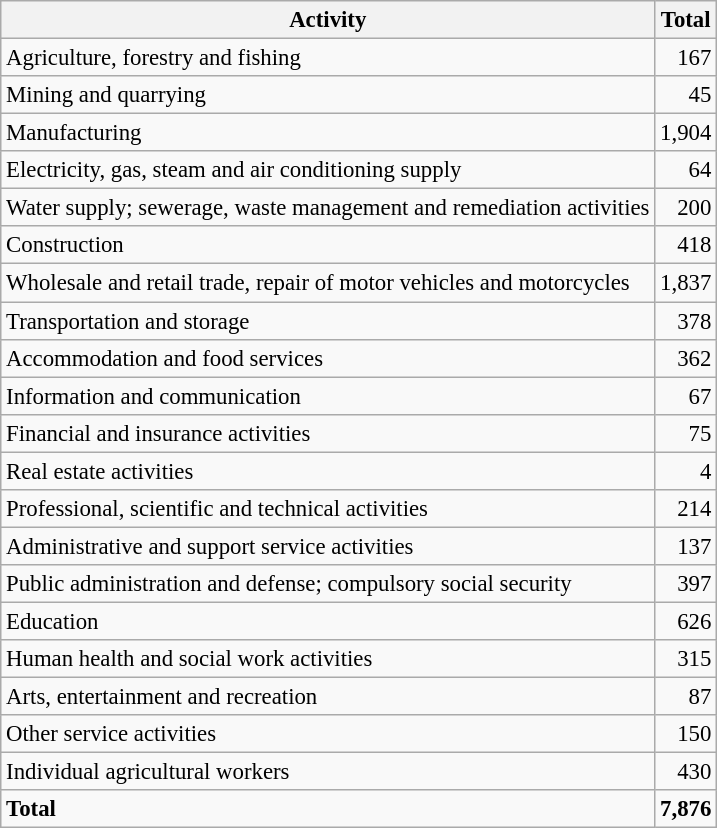<table class="wikitable sortable" style="font-size:95%;">
<tr>
<th>Activity</th>
<th>Total</th>
</tr>
<tr>
<td>Agriculture, forestry and fishing</td>
<td align="right">167</td>
</tr>
<tr>
<td>Mining and quarrying</td>
<td align="right">45</td>
</tr>
<tr>
<td>Manufacturing</td>
<td align="right">1,904</td>
</tr>
<tr>
<td>Electricity, gas, steam and air conditioning supply</td>
<td align="right">64</td>
</tr>
<tr>
<td>Water supply; sewerage, waste management and remediation activities</td>
<td align="right">200</td>
</tr>
<tr>
<td>Construction</td>
<td align="right">418</td>
</tr>
<tr>
<td>Wholesale and retail trade, repair of motor vehicles and motorcycles</td>
<td align="right">1,837</td>
</tr>
<tr>
<td>Transportation and storage</td>
<td align="right">378</td>
</tr>
<tr>
<td>Accommodation and food services</td>
<td align="right">362</td>
</tr>
<tr>
<td>Information and communication</td>
<td align="right">67</td>
</tr>
<tr>
<td>Financial and insurance activities</td>
<td align="right">75</td>
</tr>
<tr>
<td>Real estate activities</td>
<td align="right">4</td>
</tr>
<tr>
<td>Professional, scientific and technical activities</td>
<td align="right">214</td>
</tr>
<tr>
<td>Administrative and support service activities</td>
<td align="right">137</td>
</tr>
<tr>
<td>Public administration and defense; compulsory social security</td>
<td align="right">397</td>
</tr>
<tr>
<td>Education</td>
<td align="right">626</td>
</tr>
<tr>
<td>Human health and social work activities</td>
<td align="right">315</td>
</tr>
<tr>
<td>Arts, entertainment and recreation</td>
<td align="right">87</td>
</tr>
<tr>
<td>Other service activities</td>
<td align="right">150</td>
</tr>
<tr>
<td>Individual agricultural workers</td>
<td align="right">430</td>
</tr>
<tr class="sortbottom">
<td><strong>Total</strong></td>
<td align="right"><strong>7,876</strong></td>
</tr>
</table>
